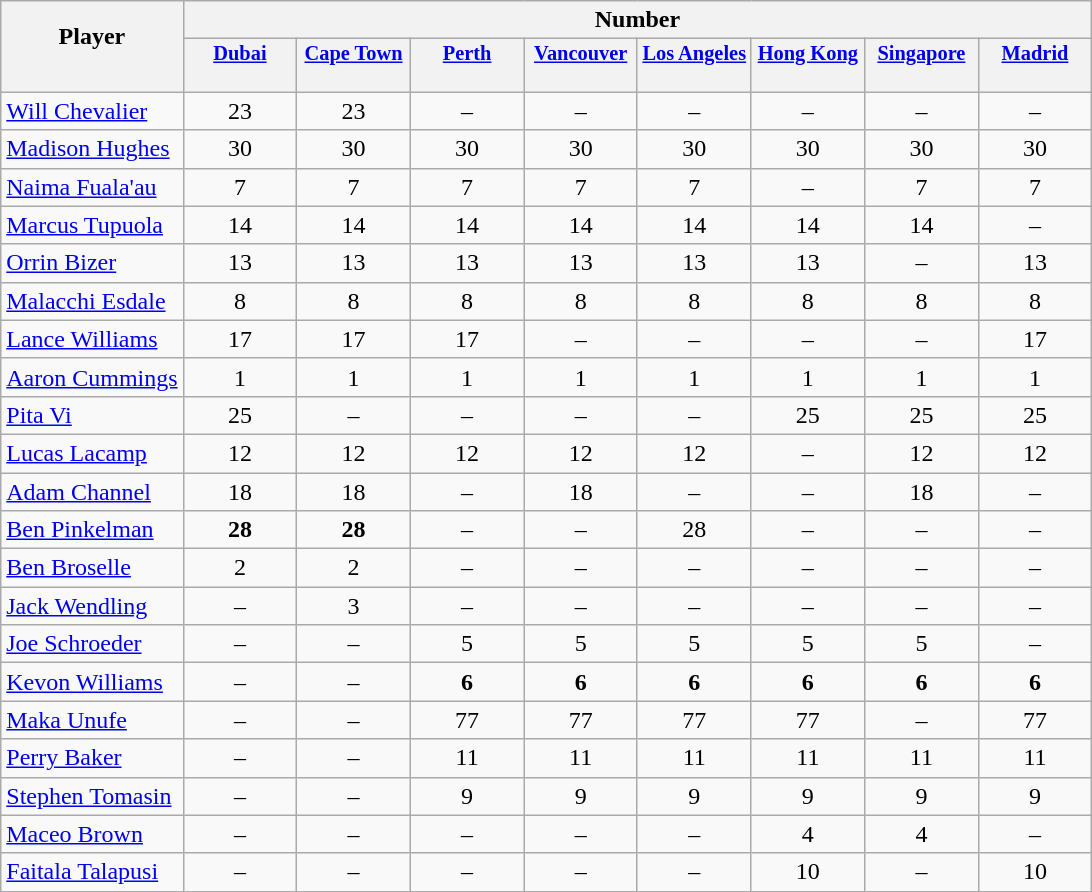<table class="wikitable sortable" style="text-align:center;">
<tr>
<th rowspan="2" style="border-bottom:0px;">Player</th>
<th colspan="8">Number</th>
</tr>
<tr>
<th valign="top" style="width:5.2em; border-bottom:0px; padding:2px; font-size:85%;"><a href='#'>Dubai</a></th>
<th valign="top" style="width:5.2em; border-bottom:0px; padding:2px; font-size:85%;"><a href='#'>Cape Town</a></th>
<th valign="top" style="width:5.2em; border-bottom:0px; padding:2px; font-size:85%;"><a href='#'>Perth</a></th>
<th valign="top" style="width:5.2em; border-bottom:0px; padding:2px; font-size:85%;"><a href='#'>Vancouver</a></th>
<th valign="top" style="width:5.2em; border-bottom:0px; padding:2px; font-size:85%;"><a href='#'>Los Angeles</a></th>
<th valign="top" style="width:5.2em; border-bottom:0px; padding:2px; font-size:85%;"><a href='#'>Hong Kong</a></th>
<th valign="top" style="width:5.2em; border-bottom:0px; padding:2px; font-size:85%;"><a href='#'>Singapore</a></th>
<th valign="top" style="width:5.2em; border-bottom:0px; padding:2px; font-size:85%;"><a href='#'>Madrid</a></th>
</tr>
<tr style="line-height:8px;">
<th style="border-top:0px;"> </th>
<th data-sort-type="number" style="border-top:0px;"></th>
<th data-sort-type="number" style="border-top:0px;"></th>
<th data-sort-type="number" style="border-top:0px;"></th>
<th data-sort-type="number" style="border-top:0px;"></th>
<th data-sort-type="number" style="border-top:0px;"></th>
<th data-sort-type="number" style="border-top:0px;"></th>
<th data-sort-type="number" style="border-top:0px;"></th>
<th data-sort-type="number" style="border-top:0px;"></th>
</tr>
<tr>
<td align="left"><a href='#'>Will Chevalier</a></td>
<td>23</td>
<td>23</td>
<td>–</td>
<td>–</td>
<td>–</td>
<td>–</td>
<td>–</td>
<td>–</td>
</tr>
<tr>
<td align="left"><a href='#'>Madison Hughes</a></td>
<td>30</td>
<td>30</td>
<td>30</td>
<td>30</td>
<td>30</td>
<td>30</td>
<td>30</td>
<td>30</td>
</tr>
<tr>
<td align="left"><a href='#'>Naima Fuala'au</a></td>
<td>7</td>
<td>7</td>
<td>7</td>
<td>7</td>
<td>7</td>
<td>–</td>
<td>7</td>
<td>7</td>
</tr>
<tr>
<td align="left"><a href='#'>Marcus Tupuola</a></td>
<td>14</td>
<td>14</td>
<td>14</td>
<td>14</td>
<td>14</td>
<td>14</td>
<td>14</td>
<td>–</td>
</tr>
<tr>
<td align="left"><a href='#'>Orrin Bizer</a></td>
<td>13</td>
<td>13</td>
<td>13</td>
<td>13</td>
<td>13</td>
<td>13</td>
<td>–</td>
<td>13</td>
</tr>
<tr>
<td align="left"><a href='#'>Malacchi Esdale</a></td>
<td>8</td>
<td>8</td>
<td>8</td>
<td>8</td>
<td>8</td>
<td>8</td>
<td>8</td>
<td>8</td>
</tr>
<tr>
<td align="left"><a href='#'>Lance Williams</a></td>
<td>17</td>
<td>17</td>
<td>17</td>
<td>–</td>
<td>–</td>
<td>–</td>
<td>–</td>
<td>17</td>
</tr>
<tr>
<td align="left"><a href='#'>Aaron Cummings</a></td>
<td>1</td>
<td>1</td>
<td>1</td>
<td>1</td>
<td>1</td>
<td>1</td>
<td>1</td>
<td>1</td>
</tr>
<tr>
<td align="left"><a href='#'>Pita Vi</a></td>
<td>25</td>
<td>–</td>
<td>–</td>
<td>–</td>
<td>–</td>
<td>25</td>
<td>25</td>
<td>25</td>
</tr>
<tr>
<td align="left"><a href='#'>Lucas Lacamp</a></td>
<td>12</td>
<td>12</td>
<td>12</td>
<td>12</td>
<td>12</td>
<td>–</td>
<td>12</td>
<td>12</td>
</tr>
<tr>
<td align="left"><a href='#'>Adam Channel</a></td>
<td>18</td>
<td>18</td>
<td>–</td>
<td>18</td>
<td>–</td>
<td>–</td>
<td>18</td>
<td>–</td>
</tr>
<tr>
<td align="left"><a href='#'>Ben Pinkelman</a></td>
<td><strong>28</strong></td>
<td><strong>28</strong></td>
<td>–</td>
<td>–</td>
<td>28</td>
<td>–</td>
<td>–</td>
<td>–</td>
</tr>
<tr>
<td align="left"><a href='#'>Ben Broselle</a></td>
<td>2</td>
<td>2</td>
<td>–</td>
<td>–</td>
<td>–</td>
<td>–</td>
<td>–</td>
<td>–</td>
</tr>
<tr>
<td align="left"><a href='#'>Jack Wendling</a></td>
<td>–</td>
<td>3</td>
<td>–</td>
<td>–</td>
<td>–</td>
<td>–</td>
<td>–</td>
<td>–</td>
</tr>
<tr>
<td align="left"><a href='#'>Joe Schroeder</a></td>
<td>–</td>
<td>–</td>
<td>5</td>
<td>5</td>
<td>5</td>
<td>5</td>
<td>5</td>
<td>–</td>
</tr>
<tr>
<td align="left"><a href='#'>Kevon Williams</a></td>
<td>–</td>
<td>–</td>
<td><strong>6</strong></td>
<td><strong>6</strong></td>
<td><strong>6</strong></td>
<td><strong>6</strong></td>
<td><strong>6</strong></td>
<td><strong>6</strong></td>
</tr>
<tr>
<td align="left"><a href='#'>Maka Unufe</a></td>
<td>–</td>
<td>–</td>
<td>77</td>
<td>77</td>
<td>77</td>
<td>77</td>
<td>–</td>
<td>77</td>
</tr>
<tr>
<td align="left"><a href='#'>Perry Baker</a></td>
<td>–</td>
<td>–</td>
<td>11</td>
<td>11</td>
<td>11</td>
<td>11</td>
<td>11</td>
<td>11</td>
</tr>
<tr>
<td align="left"><a href='#'>Stephen Tomasin</a></td>
<td>–</td>
<td>–</td>
<td>9</td>
<td>9</td>
<td>9</td>
<td>9</td>
<td>9</td>
<td>9</td>
</tr>
<tr>
<td align="left"><a href='#'>Maceo Brown</a></td>
<td>–</td>
<td>–</td>
<td>–</td>
<td>–</td>
<td>–</td>
<td>4</td>
<td>4</td>
<td>–</td>
</tr>
<tr>
<td align="left"><a href='#'>Faitala Talapusi</a></td>
<td>–</td>
<td>–</td>
<td>–</td>
<td>–</td>
<td>–</td>
<td>10</td>
<td>–</td>
<td>10</td>
</tr>
</table>
